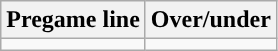<table class="wikitable">
<tr align="center">
<th>Pregame line</th>
<th>Over/under</th>
</tr>
<tr align="center">
<td></td>
<td></td>
</tr>
</table>
